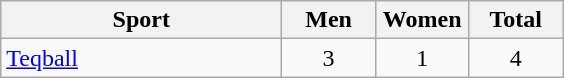<table class="wikitable" style="text-align:center;">
<tr>
<th width=180>Sport</th>
<th width=55>Men</th>
<th width=55>Women</th>
<th width=55>Total</th>
</tr>
<tr>
<td align=left><a href='#'>Teqball</a></td>
<td>3</td>
<td>1</td>
<td>4</td>
</tr>
</table>
